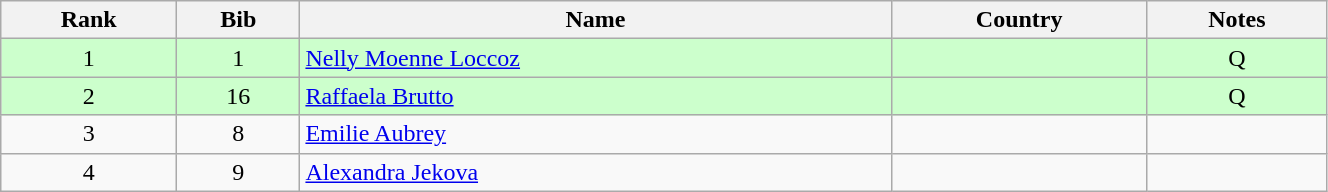<table class="wikitable" style="text-align:center;"  width=70%>
<tr>
<th>Rank</th>
<th>Bib</th>
<th>Name</th>
<th>Country</th>
<th>Notes</th>
</tr>
<tr bgcolor="#ccffcc">
<td>1</td>
<td>1</td>
<td align=left><a href='#'>Nelly Moenne Loccoz</a></td>
<td align=left></td>
<td>Q</td>
</tr>
<tr bgcolor="#ccffcc">
<td>2</td>
<td>16</td>
<td align=left><a href='#'>Raffaela Brutto</a></td>
<td align=left></td>
<td>Q</td>
</tr>
<tr>
<td>3</td>
<td>8</td>
<td align=left><a href='#'>Emilie Aubrey</a></td>
<td align=left></td>
<td></td>
</tr>
<tr>
<td>4</td>
<td>9</td>
<td align=left><a href='#'>Alexandra Jekova</a></td>
<td align=left></td>
<td></td>
</tr>
</table>
